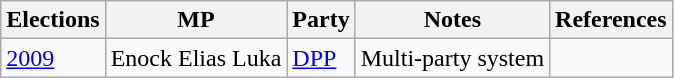<table class="wikitable">
<tr>
<th>Elections</th>
<th>MP</th>
<th>Party</th>
<th>Notes</th>
<th>References</th>
</tr>
<tr>
<td><a href='#'>2009</a></td>
<td>Enock Elias Luka</td>
<td><a href='#'>DPP</a></td>
<td>Multi-party system</td>
<td></td>
</tr>
</table>
